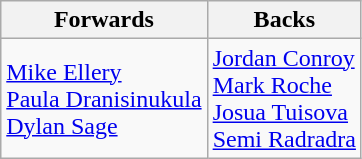<table class=wikitable style="text-align: left;">
<tr>
<th align=center>Forwards</th>
<th align=center>Backs</th>
</tr>
<tr>
<td> <a href='#'>Mike Ellery</a> <br>  <a href='#'>Paula Dranisinukula</a> <br>  <a href='#'>Dylan Sage</a></td>
<td> <a href='#'>Jordan Conroy</a> <br>  <a href='#'>Mark Roche</a> <br>  <a href='#'>Josua Tuisova</a> <br>  <a href='#'>Semi Radradra</a></td>
</tr>
</table>
